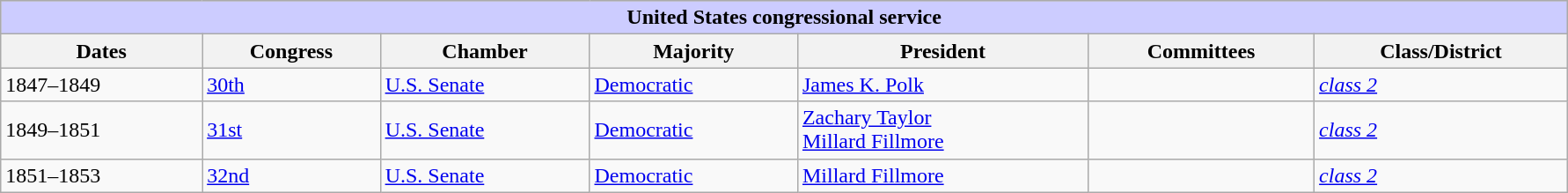<table class=wikitable style="width: 94%" style="text-align: center;" align="center">
<tr bgcolor=#cccccc>
<th colspan=7 style="background: #ccccff;">United States congressional service</th>
</tr>
<tr>
<th><strong>Dates</strong></th>
<th><strong>Congress</strong></th>
<th><strong>Chamber</strong></th>
<th><strong>Majority</strong></th>
<th><strong>President</strong></th>
<th><strong>Committees</strong></th>
<th><strong>Class/District</strong></th>
</tr>
<tr>
<td>1847–1849</td>
<td><a href='#'>30th</a></td>
<td><a href='#'>U.S. Senate</a></td>
<td><a href='#'>Democratic</a></td>
<td><a href='#'>James K. Polk</a></td>
<td></td>
<td><a href='#'><em>class 2</em></a></td>
</tr>
<tr>
<td>1849–1851</td>
<td><a href='#'>31st</a></td>
<td><a href='#'>U.S. Senate</a></td>
<td><a href='#'>Democratic</a></td>
<td><a href='#'>Zachary Taylor</a><br><a href='#'>Millard Fillmore</a></td>
<td></td>
<td><a href='#'><em>class 2</em></a></td>
</tr>
<tr>
<td>1851–1853</td>
<td><a href='#'>32nd</a></td>
<td><a href='#'>U.S. Senate</a></td>
<td><a href='#'>Democratic</a></td>
<td><a href='#'>Millard Fillmore</a></td>
<td></td>
<td><a href='#'><em>class 2</em></a></td>
</tr>
</table>
